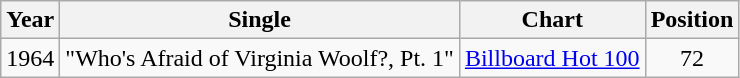<table class="wikitable">
<tr>
<th>Year</th>
<th>Single</th>
<th>Chart</th>
<th>Position</th>
</tr>
<tr>
<td>1964</td>
<td>"Who's Afraid of Virginia Woolf?, Pt. 1"</td>
<td><a href='#'>Billboard Hot 100</a></td>
<td style="text-align:center;">72</td>
</tr>
</table>
